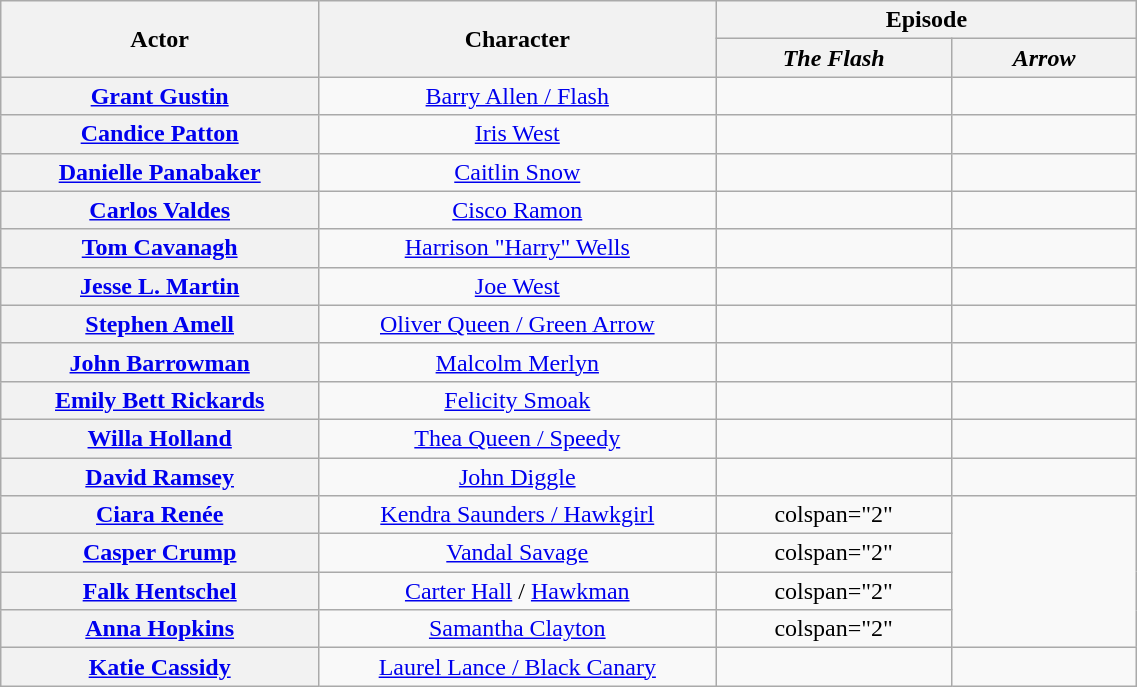<table class="wikitable plainrowheaders" style="width: 60%; text-align: center;">
<tr>
<th scope="col" rowspan="2" style="width: 12%;">Actor</th>
<th scope="col" rowspan="2" style="width: 15%;">Character</th>
<th scope="col" colspan="2">Episode</th>
</tr>
<tr>
<th scope="col" style="width: 7%;"><em>The Flash</em></th>
<th scope="col" style="width: 7%;"><em>Arrow</em></th>
</tr>
<tr>
<th scope="row" style="text-align: center;"><a href='#'>Grant Gustin</a></th>
<td><a href='#'>Barry Allen / Flash</a></td>
<td></td>
<td></td>
</tr>
<tr>
<th scope="row" style="text-align: center;"><a href='#'>Candice Patton</a></th>
<td><a href='#'>Iris West</a></td>
<td></td>
<td></td>
</tr>
<tr>
<th scope="row" style="text-align: center;"><a href='#'>Danielle Panabaker</a></th>
<td><a href='#'>Caitlin Snow</a></td>
<td></td>
<td></td>
</tr>
<tr>
<th scope="row" style="text-align: center;"><a href='#'>Carlos Valdes</a></th>
<td><a href='#'>Cisco Ramon</a></td>
<td></td>
<td></td>
</tr>
<tr>
<th scope="row" style="text-align: center;"><a href='#'>Tom Cavanagh</a></th>
<td><a href='#'>Harrison "Harry" Wells</a></td>
<td></td>
<td></td>
</tr>
<tr>
<th scope="row" style="text-align: center;"><a href='#'>Jesse L. Martin</a></th>
<td><a href='#'>Joe West</a></td>
<td></td>
<td></td>
</tr>
<tr>
<th scope="row" style="text-align: center;"><a href='#'>Stephen Amell</a></th>
<td><a href='#'>Oliver Queen / Green Arrow</a></td>
<td></td>
<td></td>
</tr>
<tr>
<th scope="row" style="text-align: center;"><a href='#'>John Barrowman</a></th>
<td><a href='#'>Malcolm Merlyn</a></td>
<td></td>
<td></td>
</tr>
<tr>
<th scope="row" style="text-align: center;"><a href='#'>Emily Bett Rickards</a></th>
<td><a href='#'>Felicity Smoak</a></td>
<td></td>
<td></td>
</tr>
<tr>
<th scope="row" style="text-align: center;"><a href='#'>Willa Holland</a></th>
<td><a href='#'>Thea Queen / Speedy</a></td>
<td></td>
<td></td>
</tr>
<tr>
<th scope="row" style="text-align: center;"><a href='#'>David Ramsey</a></th>
<td><a href='#'>John Diggle</a></td>
<td></td>
<td></td>
</tr>
<tr>
<th scope="row" style="text-align: center;"><a href='#'>Ciara Renée</a></th>
<td><a href='#'>Kendra Saunders / Hawkgirl</a></td>
<td>colspan="2" </td>
</tr>
<tr>
<th scope="row" style="text-align: center;"><a href='#'>Casper Crump</a></th>
<td><a href='#'>Vandal Savage</a></td>
<td>colspan="2" </td>
</tr>
<tr>
<th scope="row" style="text-align: center;"><a href='#'>Falk Hentschel</a></th>
<td><a href='#'>Carter Hall</a> / <a href='#'>Hawkman</a></td>
<td>colspan="2" </td>
</tr>
<tr>
<th scope="row" style="text-align: center;"><a href='#'>Anna Hopkins</a></th>
<td><a href='#'>Samantha Clayton</a></td>
<td>colspan="2" <br></td>
</tr>
<tr>
<th scope="row" style="text-align: center;"><a href='#'>Katie Cassidy</a></th>
<td><a href='#'>Laurel Lance / Black Canary</a></td>
<td></td>
<td><br></td>
</tr>
</table>
